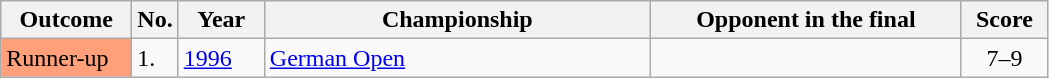<table class="wikitable">
<tr>
<th width="80">Outcome</th>
<th width="20">No.</th>
<th width="50">Year</th>
<th width="250">Championship</th>
<th width="200">Opponent in the final</th>
<th width="50">Score</th>
</tr>
<tr>
<td style="background:#ffa07a;">Runner-up</td>
<td>1.</td>
<td><a href='#'>1996</a></td>
<td><a href='#'>German Open</a></td>
<td> </td>
<td align="center">7–9</td>
</tr>
</table>
